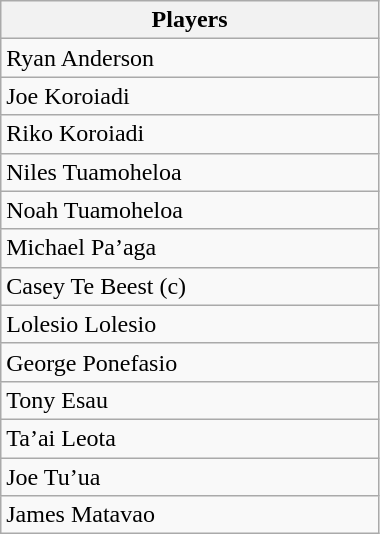<table class="wikitable" style="width:20%">
<tr>
<th>Players</th>
</tr>
<tr>
<td>Ryan Anderson</td>
</tr>
<tr>
<td>Joe Koroiadi</td>
</tr>
<tr>
<td>Riko Koroiadi</td>
</tr>
<tr>
<td>Niles Tuamoheloa</td>
</tr>
<tr>
<td>Noah Tuamoheloa</td>
</tr>
<tr>
<td>Michael Pa’aga</td>
</tr>
<tr>
<td>Casey Te Beest (c)</td>
</tr>
<tr>
<td>Lolesio Lolesio</td>
</tr>
<tr>
<td>George Ponefasio</td>
</tr>
<tr>
<td>Tony Esau</td>
</tr>
<tr>
<td>Ta’ai Leota</td>
</tr>
<tr>
<td>Joe Tu’ua</td>
</tr>
<tr>
<td>James Matavao</td>
</tr>
</table>
